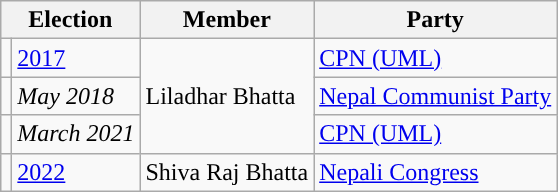<table class="wikitable">
<tr>
<th colspan="2">Election</th>
<th>Member</th>
<th>Party</th>
</tr>
<tr>
<td style="color:inherit;background:"></td>
<td><a href='#'>2017</a></td>
<td rowspan="3">Liladhar Bhatta</td>
<td><a href='#'>CPN (UML)</a></td>
</tr>
<tr>
<td style="color:inherit;background:"></td>
<td><em>May 2018</em></td>
<td><a href='#'>Nepal Communist Party</a></td>
</tr>
<tr>
<td style="color:inherit;background:"></td>
<td><em>March 2021</em></td>
<td><a href='#'>CPN (UML)</a></td>
</tr>
<tr>
<td style="color:inherit;background:"></td>
<td><a href='#'>2022</a></td>
<td>Shiva Raj Bhatta</td>
<td><a href='#'>Nepali Congress</a></td>
</tr>
</table>
